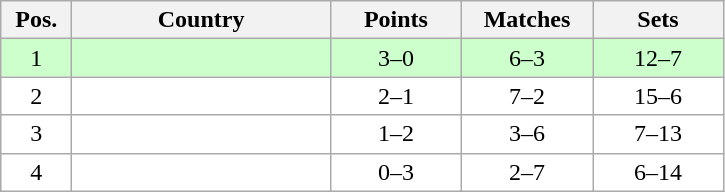<table class=wikitable style=text-align:center>
<tr>
<th width=40>Pos.</th>
<th width=165>Country</th>
<th width=80>Points</th>
<th width=80>Matches</th>
<th width=80>Sets</th>
</tr>
<tr bgcolor=ccffcc>
<td>1</td>
<td align=left></td>
<td>3–0</td>
<td>6–3</td>
<td>12–7</td>
</tr>
<tr bgcolor=ffffff>
<td>2</td>
<td align=left></td>
<td>2–1</td>
<td>7–2</td>
<td>15–6</td>
</tr>
<tr bgcolor=ffffff>
<td>3</td>
<td align=left></td>
<td>1–2</td>
<td>3–6</td>
<td>7–13</td>
</tr>
<tr bgcolor=ffffff>
<td>4</td>
<td align=left></td>
<td>0–3</td>
<td>2–7</td>
<td>6–14</td>
</tr>
</table>
